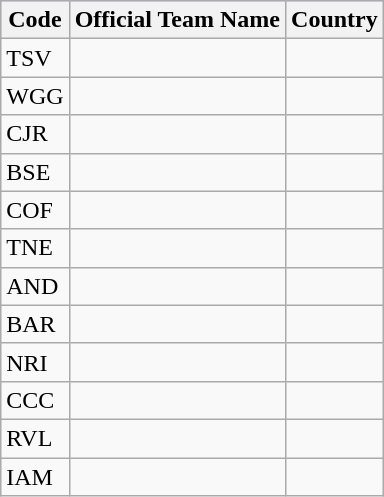<table class="wikitable sortable">
<tr style="background:#ccccff;">
<th>Code</th>
<th>Official Team Name</th>
<th>Country</th>
</tr>
<tr>
<td>TSV</td>
<td></td>
<td></td>
</tr>
<tr>
<td>WGG</td>
<td></td>
<td></td>
</tr>
<tr>
<td>CJR</td>
<td></td>
<td></td>
</tr>
<tr>
<td>BSE</td>
<td></td>
<td></td>
</tr>
<tr>
<td>COF</td>
<td></td>
<td></td>
</tr>
<tr>
<td>TNE</td>
<td></td>
<td></td>
</tr>
<tr>
<td>AND</td>
<td></td>
<td></td>
</tr>
<tr>
<td>BAR</td>
<td></td>
<td></td>
</tr>
<tr>
<td>NRI</td>
<td></td>
<td></td>
</tr>
<tr>
<td>CCC</td>
<td></td>
<td></td>
</tr>
<tr>
<td>RVL</td>
<td></td>
<td></td>
</tr>
<tr>
<td>IAM</td>
<td></td>
<td></td>
</tr>
</table>
